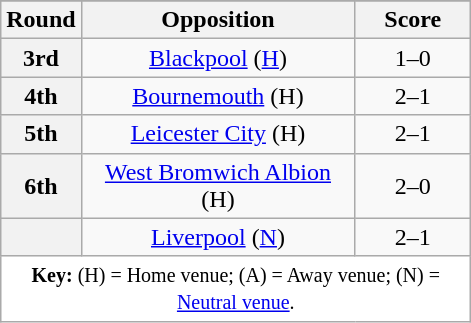<table class="wikitable plainrowheaders" style="text-align:center;margin:0">
<tr>
</tr>
<tr>
<th scope="col" style="width:25px">Round</th>
<th scope="col" style="width:175px">Opposition</th>
<th scope="col" style="width:70px">Score</th>
</tr>
<tr>
<th scope=row style="text-align:center">3rd</th>
<td><a href='#'>Blackpool</a> (<a href='#'>H</a>)</td>
<td>1–0</td>
</tr>
<tr>
<th scope=row style="text-align:center">4th</th>
<td><a href='#'>Bournemouth</a> (H)</td>
<td>2–1</td>
</tr>
<tr>
<th scope=row style="text-align:center">5th</th>
<td><a href='#'>Leicester City</a> (H)</td>
<td>2–1</td>
</tr>
<tr>
<th scope=row style="text-align:center">6th</th>
<td><a href='#'>West Bromwich Albion</a> (H)</td>
<td>2–0</td>
</tr>
<tr>
<th scope=row style="text-align:center"></th>
<td><a href='#'>Liverpool</a> (<a href='#'>N</a>)</td>
<td>2–1</td>
</tr>
<tr>
<td colspan="3" style="background-color:white"><small><strong>Key:</strong> (H) = Home venue; (A) = Away venue; (N) = <a href='#'>Neutral venue</a>.</small></td>
</tr>
</table>
